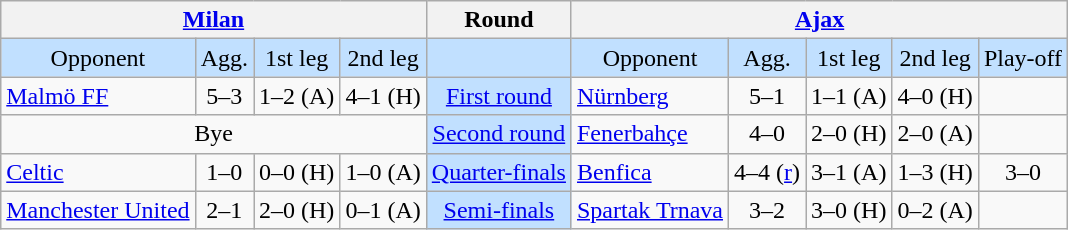<table class="wikitable" style="text-align:center">
<tr>
<th colspan=4><a href='#'>Milan</a></th>
<th>Round</th>
<th colspan=5><a href='#'>Ajax</a></th>
</tr>
<tr style="background:#c1e0ff">
<td>Opponent</td>
<td>Agg.</td>
<td>1st leg</td>
<td>2nd leg</td>
<td></td>
<td>Opponent</td>
<td>Agg.</td>
<td>1st leg</td>
<td>2nd leg</td>
<td>Play-off</td>
</tr>
<tr>
<td align=left> <a href='#'>Malmö FF</a></td>
<td>5–3</td>
<td>1–2 (A)</td>
<td>4–1 (H)</td>
<td style="background:#c1e0ff;"><a href='#'>First round</a></td>
<td align=left> <a href='#'>Nürnberg</a></td>
<td>5–1</td>
<td>1–1 (A)</td>
<td>4–0 (H)</td>
<td></td>
</tr>
<tr>
<td colspan="4">Bye</td>
<td style="background:#c1e0ff;"><a href='#'>Second round</a></td>
<td align=left> <a href='#'>Fenerbahçe</a></td>
<td>4–0</td>
<td>2–0 (H)</td>
<td>2–0 (A)</td>
<td></td>
</tr>
<tr>
<td align=left> <a href='#'>Celtic</a></td>
<td>1–0</td>
<td>0–0 (H)</td>
<td>1–0 (A)</td>
<td style="background:#c1e0ff;"><a href='#'>Quarter-finals</a></td>
<td align=left> <a href='#'>Benfica</a></td>
<td>4–4 (<a href='#'>r</a>)</td>
<td>3–1 (A)</td>
<td>1–3  (H)</td>
<td>3–0 </td>
</tr>
<tr>
<td align=left> <a href='#'>Manchester United</a></td>
<td>2–1</td>
<td>2–0 (H)</td>
<td>0–1 (A)</td>
<td style="background:#c1e0ff;"><a href='#'>Semi-finals</a></td>
<td align=left> <a href='#'>Spartak Trnava</a></td>
<td>3–2</td>
<td>3–0 (H)</td>
<td>0–2 (A)</td>
<td></td>
</tr>
</table>
